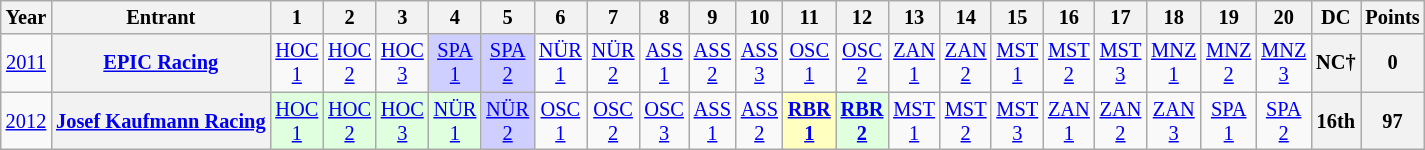<table class="wikitable" style="text-align:center; font-size:85%">
<tr>
<th>Year</th>
<th>Entrant</th>
<th>1</th>
<th>2</th>
<th>3</th>
<th>4</th>
<th>5</th>
<th>6</th>
<th>7</th>
<th>8</th>
<th>9</th>
<th>10</th>
<th>11</th>
<th>12</th>
<th>13</th>
<th>14</th>
<th>15</th>
<th>16</th>
<th>17</th>
<th>18</th>
<th>19</th>
<th>20</th>
<th>DC</th>
<th>Points</th>
</tr>
<tr>
<td><a href='#'>2011</a></td>
<th nowrap><a href='#'>EPIC Racing</a></th>
<td style="background:#;"><a href='#'>HOC<br>1</a><br></td>
<td style="background:#;"><a href='#'>HOC<br>2</a><br></td>
<td style="background:#;"><a href='#'>HOC<br>3</a><br></td>
<td style="background:#cfcfff;"><a href='#'>SPA<br>1</a><br></td>
<td style="background:#cfcfff;"><a href='#'>SPA<br>2</a><br></td>
<td style="background:#;"><a href='#'>NÜR<br>1</a><br></td>
<td style="background:#;"><a href='#'>NÜR<br>2</a><br></td>
<td style="background:#;"><a href='#'>ASS<br>1</a><br></td>
<td style="background:#;"><a href='#'>ASS<br>2</a><br></td>
<td style="background:#;"><a href='#'>ASS<br>3</a><br></td>
<td style="background:#;"><a href='#'>OSC<br>1</a><br></td>
<td style="background:#;"><a href='#'>OSC<br>2</a><br></td>
<td style="background:#;"><a href='#'>ZAN<br>1</a><br></td>
<td style="background:#;"><a href='#'>ZAN<br>2</a><br></td>
<td style="background:#;"><a href='#'>MST<br>1</a><br></td>
<td style="background:#;"><a href='#'>MST<br>2</a><br></td>
<td style="background:#;"><a href='#'>MST<br>3</a><br></td>
<td style="background:#;"><a href='#'>MNZ<br>1</a><br></td>
<td style="background:#;"><a href='#'>MNZ<br>2</a><br></td>
<td style="background:#;"><a href='#'>MNZ<br>3</a><br></td>
<th>NC†</th>
<th>0</th>
</tr>
<tr>
<td><a href='#'>2012</a></td>
<th nowrap><a href='#'>Josef Kaufmann Racing</a></th>
<td style="background:#dfffdf;"><a href='#'>HOC<br>1</a><br></td>
<td style="background:#dfffdf;"><a href='#'>HOC<br>2</a><br></td>
<td style="background:#dfffdf;"><a href='#'>HOC<br>3</a><br></td>
<td style="background:#dfffdf;"><a href='#'>NÜR<br>1</a><br></td>
<td style="background:#cfcfff;"><a href='#'>NÜR<br>2</a><br></td>
<td style="background:#;"><a href='#'>OSC<br>1</a><br></td>
<td style="background:#;"><a href='#'>OSC<br>2</a><br></td>
<td style="background:#;"><a href='#'>OSC<br>3</a><br></td>
<td style="background:#;"><a href='#'>ASS<br>1</a><br></td>
<td style="background:#;"><a href='#'>ASS<br>2</a><br></td>
<td style="background:#ffffbf;"><strong><a href='#'>RBR<br>1</a></strong><br></td>
<td style="background:#dfffdf;"><strong><a href='#'>RBR<br>2</a></strong><br></td>
<td style="background:#;"><a href='#'>MST<br>1</a><br></td>
<td style="background:#;"><a href='#'>MST<br>2</a><br></td>
<td style="background:#;"><a href='#'>MST<br>3</a><br></td>
<td style="background:#;"><a href='#'>ZAN<br>1</a><br></td>
<td style="background:#;"><a href='#'>ZAN<br>2</a><br></td>
<td style="background:#;"><a href='#'>ZAN<br>3</a><br></td>
<td style="background:#;"><a href='#'>SPA<br>1</a><br></td>
<td style="background:#;"><a href='#'>SPA<br>2</a><br></td>
<th>16th</th>
<th>97</th>
</tr>
</table>
